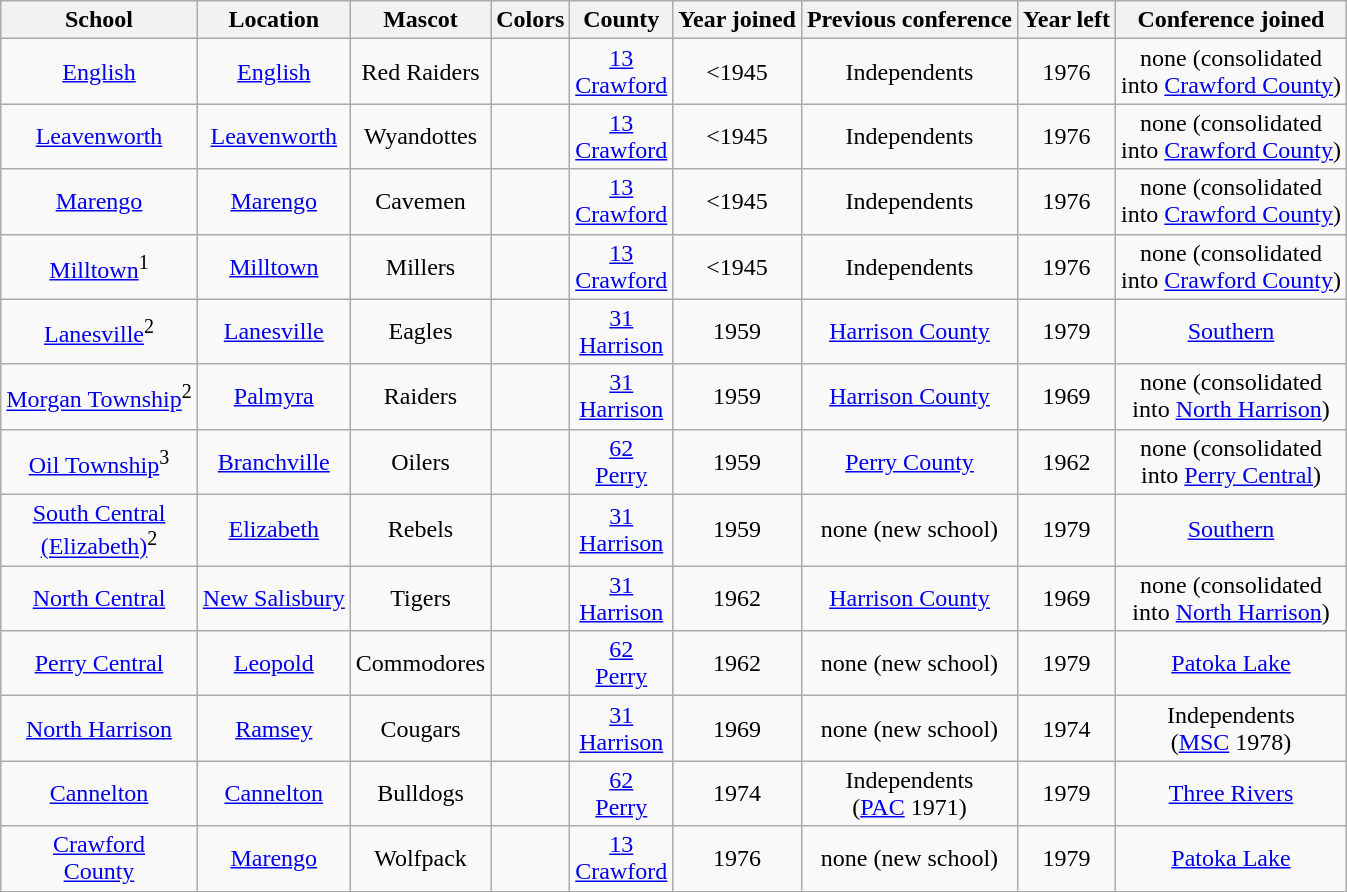<table class="wikitable" style="text-align:center;">
<tr>
<th>School</th>
<th>Location</th>
<th>Mascot</th>
<th>Colors</th>
<th>County</th>
<th>Year joined</th>
<th>Previous conference</th>
<th>Year left</th>
<th>Conference joined</th>
</tr>
<tr>
<td><a href='#'>English</a></td>
<td><a href='#'>English</a></td>
<td>Red Raiders</td>
<td>  </td>
<td><a href='#'>13 <br> Crawford</a></td>
<td><1945</td>
<td>Independents</td>
<td>1976</td>
<td>none (consolidated <br> into <a href='#'>Crawford County</a>)</td>
</tr>
<tr>
<td><a href='#'>Leavenworth</a></td>
<td><a href='#'>Leavenworth</a></td>
<td>Wyandottes</td>
<td>  </td>
<td><a href='#'>13 <br> Crawford</a></td>
<td><1945</td>
<td>Independents</td>
<td>1976</td>
<td>none (consolidated <br> into <a href='#'>Crawford County</a>)</td>
</tr>
<tr>
<td><a href='#'>Marengo</a></td>
<td><a href='#'>Marengo</a></td>
<td>Cavemen</td>
<td>  </td>
<td><a href='#'>13 <br> Crawford</a></td>
<td><1945</td>
<td>Independents</td>
<td>1976</td>
<td>none (consolidated <br> into <a href='#'>Crawford County</a>)</td>
</tr>
<tr>
<td><a href='#'>Milltown</a><sup>1</sup></td>
<td><a href='#'>Milltown</a></td>
<td>Millers</td>
<td> </td>
<td><a href='#'>13 <br> Crawford</a></td>
<td><1945</td>
<td>Independents</td>
<td>1976</td>
<td>none (consolidated <br> into <a href='#'>Crawford County</a>)</td>
</tr>
<tr>
<td><a href='#'>Lanesville</a><sup>2</sup></td>
<td><a href='#'>Lanesville</a></td>
<td>Eagles</td>
<td> </td>
<td><a href='#'>31 <br> Harrison</a></td>
<td>1959</td>
<td><a href='#'>Harrison County</a></td>
<td>1979</td>
<td><a href='#'>Southern</a></td>
</tr>
<tr>
<td><a href='#'>Morgan Township</a><sup>2</sup></td>
<td><a href='#'>Palmyra</a></td>
<td>Raiders</td>
<td> </td>
<td><a href='#'>31 <br> Harrison</a></td>
<td>1959</td>
<td><a href='#'>Harrison County</a></td>
<td>1969</td>
<td>none (consolidated <br> into <a href='#'>North Harrison</a>)</td>
</tr>
<tr>
<td><a href='#'>Oil Township</a><sup>3</sup></td>
<td><a href='#'>Branchville</a></td>
<td>Oilers</td>
<td> </td>
<td><a href='#'>62 <br> Perry</a></td>
<td>1959</td>
<td><a href='#'>Perry County</a></td>
<td>1962</td>
<td>none (consolidated <br> into <a href='#'>Perry Central</a>)</td>
</tr>
<tr>
<td><a href='#'>South Central <br> (Elizabeth)</a><sup>2</sup></td>
<td><a href='#'>Elizabeth</a></td>
<td>Rebels</td>
<td> </td>
<td><a href='#'>31 <br> Harrison</a></td>
<td>1959</td>
<td>none (new school)</td>
<td>1979</td>
<td><a href='#'>Southern</a></td>
</tr>
<tr>
<td><a href='#'>North Central</a></td>
<td><a href='#'>New Salisbury</a></td>
<td>Tigers</td>
<td> </td>
<td><a href='#'>31 <br> Harrison</a></td>
<td>1962</td>
<td><a href='#'>Harrison County</a></td>
<td>1969</td>
<td>none (consolidated <br> into <a href='#'>North Harrison</a>)</td>
</tr>
<tr>
<td><a href='#'>Perry Central</a></td>
<td><a href='#'>Leopold</a></td>
<td>Commodores</td>
<td> </td>
<td><a href='#'>62 <br> Perry</a></td>
<td>1962</td>
<td>none (new school)</td>
<td>1979</td>
<td><a href='#'>Patoka Lake</a></td>
</tr>
<tr>
<td><a href='#'>North Harrison</a></td>
<td><a href='#'>Ramsey</a></td>
<td>Cougars</td>
<td> </td>
<td><a href='#'>31 <br> Harrison</a></td>
<td>1969</td>
<td>none (new school)</td>
<td>1974</td>
<td>Independents<br>(<a href='#'>MSC</a> 1978)</td>
</tr>
<tr>
<td><a href='#'>Cannelton</a></td>
<td><a href='#'>Cannelton</a></td>
<td>Bulldogs</td>
<td>  </td>
<td><a href='#'>62 <br> Perry</a></td>
<td>1974</td>
<td>Independents<br>(<a href='#'>PAC</a> 1971)</td>
<td>1979</td>
<td><a href='#'>Three Rivers</a></td>
</tr>
<tr>
<td><a href='#'>Crawford <br> County</a></td>
<td><a href='#'>Marengo</a></td>
<td>Wolfpack</td>
<td>  </td>
<td><a href='#'>13 <br> Crawford</a></td>
<td>1976</td>
<td>none (new school)</td>
<td>1979</td>
<td><a href='#'>Patoka Lake</a></td>
</tr>
</table>
